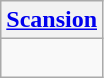<table class="wikitable">
<tr>
<th><a href='#'>Scansion</a></th>
</tr>
<tr>
<td><br></td>
</tr>
</table>
